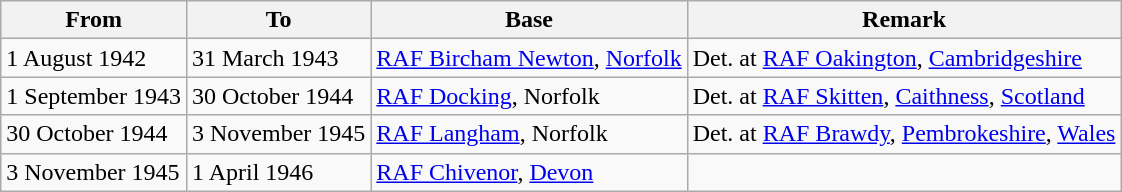<table class="wikitable">
<tr>
<th>From</th>
<th>To</th>
<th>Base</th>
<th>Remark</th>
</tr>
<tr>
<td>1 August 1942</td>
<td>31 March 1943</td>
<td><a href='#'>RAF Bircham Newton</a>, <a href='#'>Norfolk</a></td>
<td>Det. at <a href='#'>RAF Oakington</a>, <a href='#'>Cambridgeshire</a></td>
</tr>
<tr>
<td>1 September 1943</td>
<td>30 October 1944</td>
<td><a href='#'>RAF Docking</a>, Norfolk</td>
<td>Det. at <a href='#'>RAF Skitten</a>, <a href='#'>Caithness</a>, <a href='#'>Scotland</a></td>
</tr>
<tr>
<td>30 October 1944</td>
<td>3 November 1945</td>
<td><a href='#'>RAF Langham</a>, Norfolk</td>
<td>Det. at <a href='#'>RAF Brawdy</a>, <a href='#'>Pembrokeshire</a>, <a href='#'>Wales</a></td>
</tr>
<tr>
<td>3 November 1945</td>
<td>1 April 1946</td>
<td><a href='#'>RAF Chivenor</a>, <a href='#'>Devon</a></td>
<td></td>
</tr>
</table>
